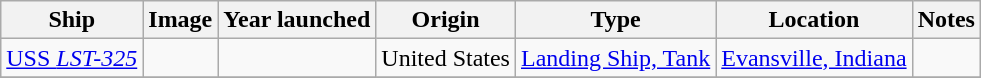<table class="wikitable sortable">
<tr>
<th>Ship</th>
<th>Image</th>
<th>Year launched</th>
<th>Origin</th>
<th>Type</th>
<th>Location</th>
<th>Notes</th>
</tr>
<tr>
<td data-sort-value=LST-325><a href='#'>USS <em>LST-325</em></a></td>
<td></td>
<td></td>
<td> United States</td>
<td><a href='#'>Landing Ship, Tank</a></td>
<td><a href='#'>Evansville, Indiana</a><br></td>
<td></td>
</tr>
<tr>
</tr>
</table>
